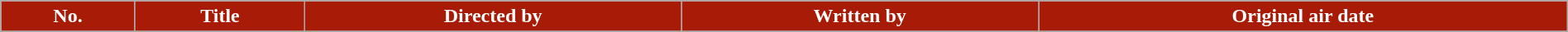<table class="wikitable plainrowheaders" style="width: 100%; margin-right: 0;">
<tr>
<th style="background:#A81C07; color:#fff;">No.</th>
<th style="background:#A81C07; color:#fff;">Title</th>
<th style="background:#A81C07; color:#fff;">Directed by</th>
<th style="background:#A81C07; color:#fff;">Written by</th>
<th style="background:#A81C07; color:#fff;">Original air date</th>
</tr>
<tr>
</tr>
</table>
